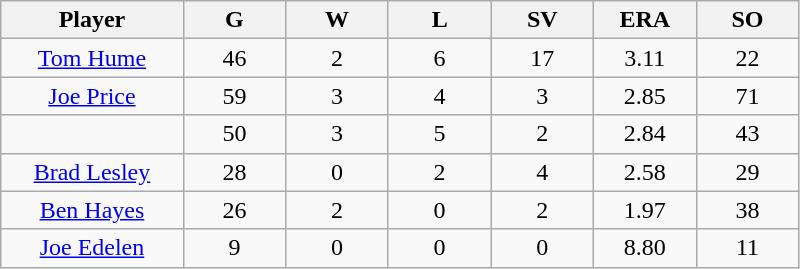<table class="wikitable sortable">
<tr>
<th bgcolor="#DDDDFF" width="16%">Player</th>
<th bgcolor="#DDDDFF" width="9%">G</th>
<th bgcolor="#DDDDFF" width="9%">W</th>
<th bgcolor="#DDDDFF" width="9%">L</th>
<th bgcolor="#DDDDFF" width="9%">SV</th>
<th bgcolor="#DDDDFF" width="9%">ERA</th>
<th bgcolor="#DDDDFF" width="9%">SO</th>
</tr>
<tr align="center">
<td><a href='#'>Tom Hume</a></td>
<td>46</td>
<td>2</td>
<td>6</td>
<td>17</td>
<td>3.11</td>
<td>22</td>
</tr>
<tr align=center>
<td><a href='#'>Joe Price</a></td>
<td>59</td>
<td>3</td>
<td>4</td>
<td>3</td>
<td>2.85</td>
<td>71</td>
</tr>
<tr align=center>
<td></td>
<td>50</td>
<td>3</td>
<td>5</td>
<td>2</td>
<td>2.84</td>
<td>43</td>
</tr>
<tr align="center">
<td><a href='#'>Brad Lesley</a></td>
<td>28</td>
<td>0</td>
<td>2</td>
<td>4</td>
<td>2.58</td>
<td>29</td>
</tr>
<tr align=center>
<td><a href='#'>Ben Hayes</a></td>
<td>26</td>
<td>2</td>
<td>0</td>
<td>2</td>
<td>1.97</td>
<td>38</td>
</tr>
<tr align=center>
<td><a href='#'>Joe Edelen</a></td>
<td>9</td>
<td>0</td>
<td>0</td>
<td>0</td>
<td>8.80</td>
<td>11</td>
</tr>
</table>
